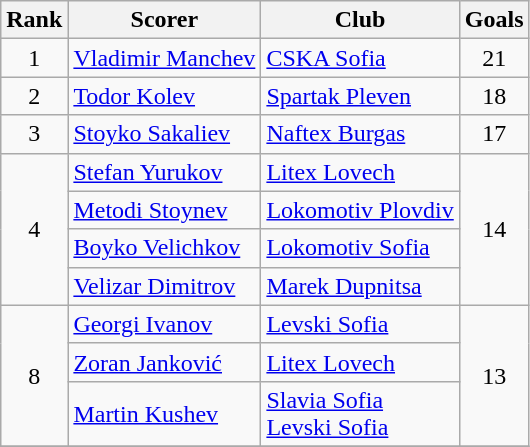<table class="wikitable" style="text-align:center">
<tr>
<th>Rank</th>
<th>Scorer</th>
<th>Club</th>
<th>Goals</th>
</tr>
<tr>
<td rowspan="1">1</td>
<td align="left"> <a href='#'>Vladimir Manchev</a></td>
<td align="left"><a href='#'>CSKA Sofia</a></td>
<td rowspan="1">21</td>
</tr>
<tr>
<td rowspan="1">2</td>
<td align="left"> <a href='#'>Todor Kolev</a></td>
<td align="left"><a href='#'>Spartak Pleven</a></td>
<td rowspan="1">18</td>
</tr>
<tr>
<td rowspan="1">3</td>
<td align="left"> <a href='#'>Stoyko Sakaliev</a></td>
<td align="left"><a href='#'>Naftex Burgas</a></td>
<td rowspan="1">17</td>
</tr>
<tr>
<td rowspan="4">4</td>
<td align="left"> <a href='#'>Stefan Yurukov</a></td>
<td align="left"><a href='#'>Litex Lovech</a></td>
<td rowspan="4">14</td>
</tr>
<tr>
<td align="left"> <a href='#'>Metodi Stoynev</a></td>
<td align="left"><a href='#'>Lokomotiv Plovdiv</a></td>
</tr>
<tr>
<td align="left"> <a href='#'>Boyko Velichkov</a></td>
<td align="left"><a href='#'>Lokomotiv Sofia</a></td>
</tr>
<tr>
<td align="left"> <a href='#'>Velizar Dimitrov</a></td>
<td align="left"><a href='#'>Marek Dupnitsa</a></td>
</tr>
<tr>
<td rowspan="3">8</td>
<td align="left"> <a href='#'>Georgi Ivanov</a></td>
<td align="left"><a href='#'>Levski Sofia</a></td>
<td rowspan="3">13</td>
</tr>
<tr>
<td align="left"> <a href='#'>Zoran Janković</a></td>
<td align="left"><a href='#'>Litex Lovech</a></td>
</tr>
<tr>
<td align="left"> <a href='#'>Martin Kushev</a></td>
<td align="left"><a href='#'>Slavia Sofia</a><br><a href='#'>Levski Sofia</a></td>
</tr>
<tr>
</tr>
</table>
